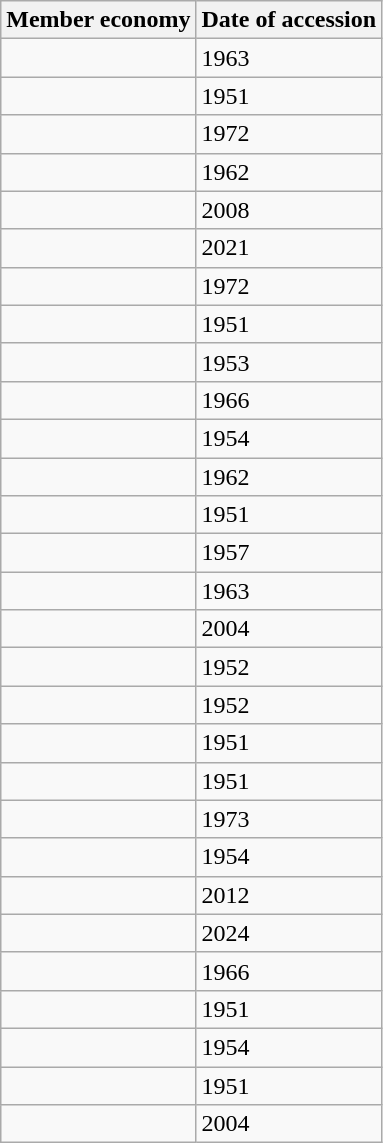<table class="wikitable sortable">
<tr>
<th>Member economy</th>
<th>Date of accession</th>
</tr>
<tr>
<td></td>
<td>1963</td>
</tr>
<tr>
<td></td>
<td>1951</td>
</tr>
<tr>
<td></td>
<td>1972</td>
</tr>
<tr>
<td></td>
<td>1962</td>
</tr>
<tr>
<td></td>
<td>2008</td>
</tr>
<tr>
<td></td>
<td>2021</td>
</tr>
<tr>
<td></td>
<td>1972</td>
</tr>
<tr>
<td></td>
<td>1951</td>
</tr>
<tr>
<td></td>
<td>1953</td>
</tr>
<tr>
<td></td>
<td>1966</td>
</tr>
<tr>
<td></td>
<td>1954</td>
</tr>
<tr>
<td></td>
<td>1962</td>
</tr>
<tr>
<td></td>
<td>1951</td>
</tr>
<tr>
<td></td>
<td>1957</td>
</tr>
<tr>
<td></td>
<td>1963</td>
</tr>
<tr>
<td></td>
<td>2004</td>
</tr>
<tr>
<td></td>
<td>1952</td>
</tr>
<tr>
<td></td>
<td>1952</td>
</tr>
<tr>
<td></td>
<td>1951</td>
</tr>
<tr>
<td></td>
<td>1951</td>
</tr>
<tr>
<td></td>
<td>1973</td>
</tr>
<tr>
<td></td>
<td>1954</td>
</tr>
<tr>
<td></td>
<td>2012</td>
</tr>
<tr>
<td></td>
<td>2024</td>
</tr>
<tr>
<td></td>
<td>1966</td>
</tr>
<tr>
<td></td>
<td>1951</td>
</tr>
<tr>
<td></td>
<td>1954</td>
</tr>
<tr>
<td></td>
<td>1951</td>
</tr>
<tr>
<td></td>
<td>2004</td>
</tr>
</table>
